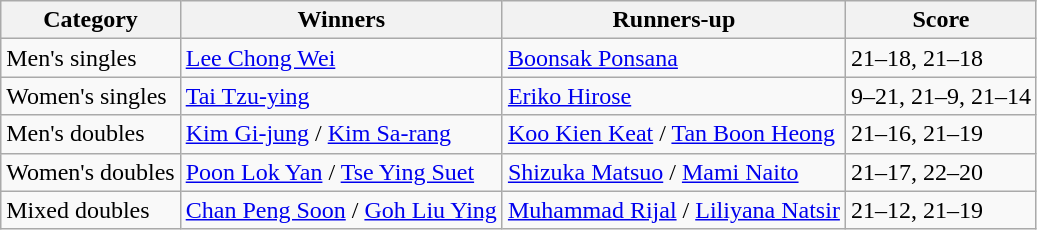<table class=wikitable style="white-space:nowrap;">
<tr>
<th>Category</th>
<th>Winners</th>
<th>Runners-up</th>
<th>Score</th>
</tr>
<tr>
<td>Men's singles</td>
<td> <a href='#'>Lee Chong Wei</a></td>
<td> <a href='#'>Boonsak Ponsana</a></td>
<td>21–18, 21–18</td>
</tr>
<tr>
<td>Women's singles</td>
<td> <a href='#'>Tai Tzu-ying</a></td>
<td> <a href='#'>Eriko Hirose</a></td>
<td>9–21, 21–9, 21–14</td>
</tr>
<tr>
<td>Men's doubles</td>
<td> <a href='#'>Kim Gi-jung</a> / <a href='#'>Kim Sa-rang</a></td>
<td> <a href='#'>Koo Kien Keat</a> / <a href='#'>Tan Boon Heong</a></td>
<td>21–16, 21–19</td>
</tr>
<tr>
<td>Women's doubles</td>
<td> <a href='#'>Poon Lok Yan</a> / <a href='#'>Tse Ying Suet</a></td>
<td> <a href='#'>Shizuka Matsuo</a> / <a href='#'>Mami Naito</a></td>
<td>21–17, 22–20</td>
</tr>
<tr>
<td>Mixed doubles</td>
<td> <a href='#'>Chan Peng Soon</a> / <a href='#'>Goh Liu Ying</a></td>
<td> <a href='#'>Muhammad Rijal</a> / <a href='#'>Liliyana Natsir</a></td>
<td>21–12, 21–19</td>
</tr>
</table>
